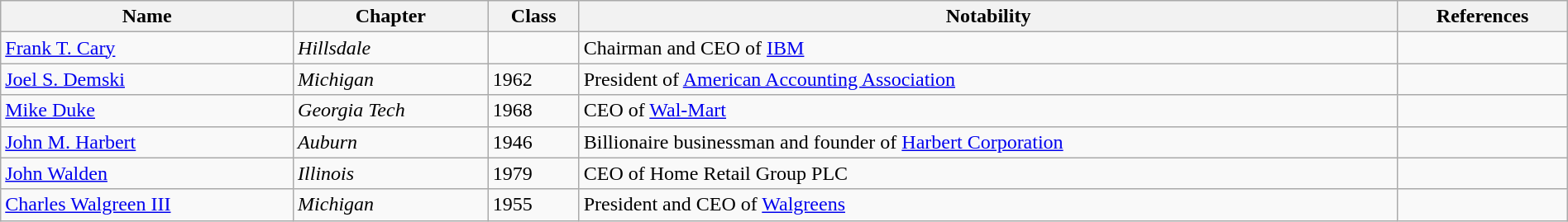<table class="wikitable sortable" style="width:100%;">
<tr>
<th>Name</th>
<th>Chapter</th>
<th>Class</th>
<th>Notability</th>
<th>References</th>
</tr>
<tr>
<td><a href='#'>Frank T. Cary</a></td>
<td><em>Hillsdale</em></td>
<td></td>
<td>Chairman and CEO of <a href='#'>IBM</a></td>
<td></td>
</tr>
<tr>
<td><a href='#'>Joel S. Demski</a></td>
<td><em>Michigan</em></td>
<td>1962</td>
<td>President of <a href='#'>American Accounting Association</a></td>
<td></td>
</tr>
<tr>
<td><a href='#'>Mike Duke</a></td>
<td><em>Georgia Tech</em></td>
<td>1968</td>
<td>CEO of <a href='#'>Wal-Mart</a></td>
<td></td>
</tr>
<tr>
<td><a href='#'>John M. Harbert</a></td>
<td><em>Auburn</em></td>
<td>1946</td>
<td>Billionaire businessman and founder of <a href='#'>Harbert Corporation</a></td>
<td></td>
</tr>
<tr>
<td><a href='#'>John Walden</a></td>
<td><em>Illinois</em></td>
<td>1979</td>
<td>CEO of Home Retail Group PLC</td>
<td></td>
</tr>
<tr>
<td><a href='#'>Charles Walgreen III</a></td>
<td><em>Michigan</em></td>
<td>1955</td>
<td>President and CEO of <a href='#'>Walgreens</a></td>
<td></td>
</tr>
</table>
